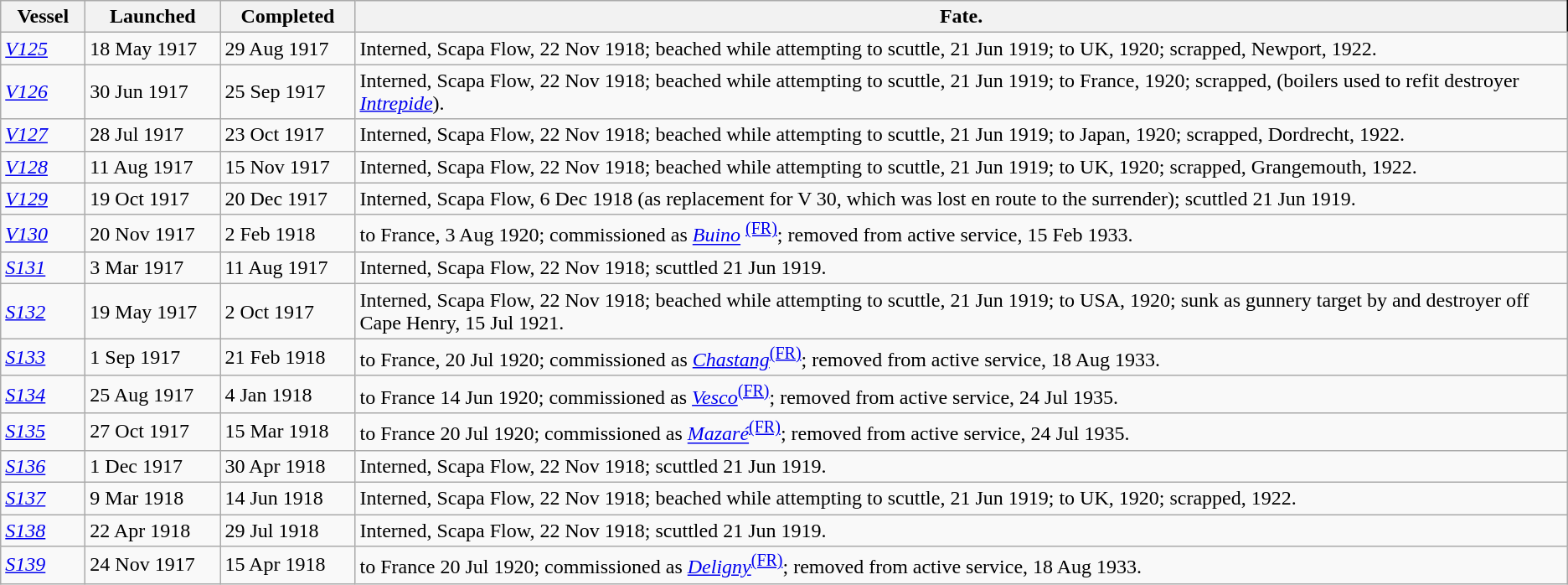<table class="wikitable">
<tr>
<th width="60px">Vessel</th>
<th width="100px">Launched</th>
<th width="100px">Completed</th>
<th style="border-right:1px solid black;">Fate.</th>
</tr>
<tr>
<td><a href='#'><em>V125</em></a></td>
<td>18 May 1917</td>
<td>29 Aug 1917</td>
<td>Interned, Scapa Flow, 22 Nov 1918; beached while attempting to scuttle, 21 Jun 1919; to UK, 1920; scrapped, Newport, 1922.</td>
</tr>
<tr>
<td><a href='#'><em>V126</em></a></td>
<td>30 Jun 1917</td>
<td>25 Sep 1917</td>
<td>Interned, Scapa Flow, 22 Nov 1918; beached while attempting to scuttle, 21 Jun 1919; to France, 1920; scrapped, (boilers used to refit destroyer <em><a href='#'>Intrepide</a></em>).</td>
</tr>
<tr>
<td><a href='#'><em>V127</em></a></td>
<td>28 Jul 1917</td>
<td>23 Oct 1917</td>
<td>Interned, Scapa Flow, 22 Nov 1918; beached while attempting to scuttle, 21 Jun 1919; to Japan, 1920; scrapped, Dordrecht, 1922.</td>
</tr>
<tr>
<td><a href='#'><em>V128</em></a></td>
<td>11 Aug 1917</td>
<td>15 Nov 1917</td>
<td>Interned, Scapa Flow, 22 Nov 1918; beached while attempting to scuttle, 21 Jun 1919; to UK, 1920; scrapped, Grangemouth, 1922.</td>
</tr>
<tr>
<td><a href='#'><em>V129</em></a></td>
<td>19 Oct 1917</td>
<td>20 Dec 1917</td>
<td>Interned, Scapa Flow, 6 Dec 1918 (as replacement for V 30, which was lost en route to the surrender); scuttled 21 Jun 1919.</td>
</tr>
<tr>
<td><a href='#'><em>V130</em></a></td>
<td>20 Nov 1917</td>
<td>2 Feb 1918</td>
<td>to France, 3 Aug 1920; commissioned as <em><a href='#'>Buino</a></em> <sup><a href='#'>(FR)</a></sup>; removed from active service, 15 Feb 1933.</td>
</tr>
<tr>
<td><a href='#'><em>S131</em></a></td>
<td>3 Mar 1917</td>
<td>11 Aug 1917</td>
<td>Interned, Scapa Flow, 22 Nov 1918; scuttled 21 Jun 1919.</td>
</tr>
<tr>
<td><a href='#'><em>S132</em></a></td>
<td>19 May 1917</td>
<td>2 Oct 1917</td>
<td>Interned, Scapa Flow, 22 Nov 1918; beached while attempting to scuttle, 21 Jun 1919; to USA, 1920; sunk as gunnery target by  and destroyer  off Cape Henry, 15 Jul 1921.</td>
</tr>
<tr>
<td><a href='#'><em>S133</em></a></td>
<td>1 Sep 1917</td>
<td>21 Feb 1918</td>
<td>to France, 20 Jul 1920; commissioned as <em><a href='#'>Chastang</a></em><sup><a href='#'>(FR)</a></sup>; removed from active service, 18 Aug 1933.</td>
</tr>
<tr>
<td><a href='#'><em>S134</em></a></td>
<td>25 Aug 1917</td>
<td>4 Jan 1918</td>
<td>to France 14 Jun 1920; commissioned as <em><a href='#'>Vesco</a></em><sup><a href='#'>(FR)</a></sup>; removed from active service, 24 Jul 1935.</td>
</tr>
<tr>
<td><a href='#'><em>S135</em></a></td>
<td>27 Oct 1917</td>
<td>15 Mar 1918</td>
<td>to France 20 Jul 1920; commissioned as <em><a href='#'>Mazaré</a></em><sup><a href='#'>(FR)</a></sup>; removed from active service, 24 Jul 1935.</td>
</tr>
<tr>
<td><a href='#'><em>S136</em></a></td>
<td>1 Dec 1917</td>
<td>30 Apr 1918</td>
<td>Interned, Scapa Flow, 22 Nov 1918; scuttled 21 Jun 1919.</td>
</tr>
<tr>
<td><a href='#'><em>S137</em></a></td>
<td>9 Mar 1918</td>
<td>14 Jun 1918</td>
<td>Interned, Scapa Flow, 22 Nov 1918; beached while attempting to scuttle, 21 Jun 1919; to UK, 1920; scrapped, 1922.</td>
</tr>
<tr>
<td><a href='#'><em>S138</em></a></td>
<td>22 Apr 1918</td>
<td>29 Jul 1918</td>
<td>Interned, Scapa Flow, 22 Nov 1918; scuttled 21 Jun 1919.</td>
</tr>
<tr>
<td><a href='#'><em>S139</em></a></td>
<td>24 Nov 1917</td>
<td>15 Apr 1918</td>
<td>to France 20 Jul 1920; commissioned as <em><a href='#'>Deligny</a></em><sup><a href='#'>(FR)</a></sup>; removed from active service, 18 Aug 1933.</td>
</tr>
</table>
